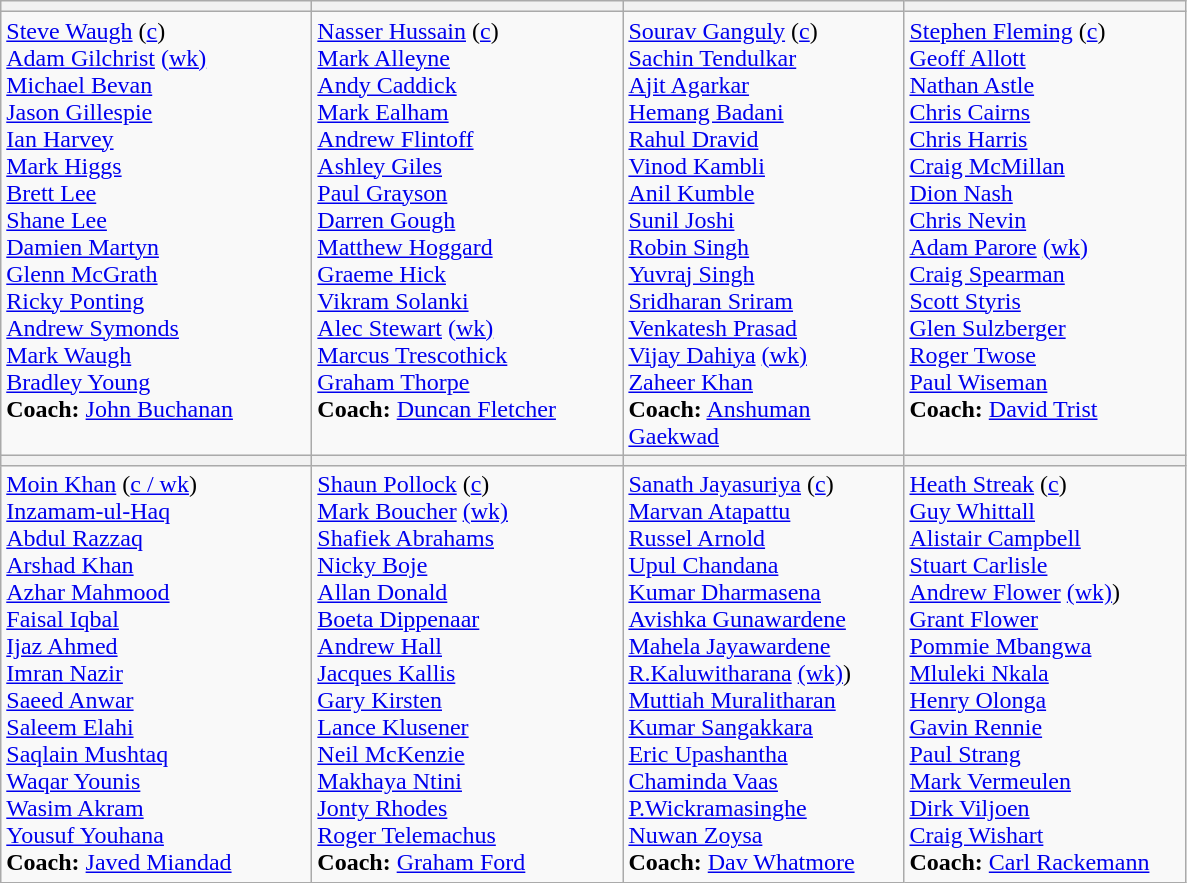<table class="wikitable">
<tr>
<th width=200></th>
<th width=200></th>
<th width=180></th>
<th width=180></th>
</tr>
<tr>
<td valign=top><a href='#'>Steve Waugh</a> (<a href='#'>c</a>) <br><a href='#'>Adam Gilchrist</a> <a href='#'>(wk)</a><br><a href='#'>Michael Bevan</a><br><a href='#'>Jason Gillespie</a><br><a href='#'>Ian Harvey</a><br><a href='#'>Mark Higgs</a><br><a href='#'>Brett Lee</a><br><a href='#'>Shane Lee</a><br><a href='#'>Damien Martyn</a><br><a href='#'>Glenn McGrath</a><br><a href='#'>Ricky Ponting</a><br><a href='#'>Andrew Symonds</a><br><a href='#'>Mark Waugh</a><br><a href='#'>Bradley Young</a><br> <strong>Coach:</strong> <a href='#'>John Buchanan</a></td>
<td valign=top><a href='#'>Nasser Hussain</a> (<a href='#'>c</a>)<br><a href='#'>Mark Alleyne</a><br><a href='#'>Andy Caddick</a><br><a href='#'>Mark Ealham</a><br><a href='#'>Andrew Flintoff</a><br><a href='#'>Ashley Giles</a><br><a href='#'>Paul Grayson</a><br><a href='#'>Darren Gough</a><br><a href='#'>Matthew Hoggard</a><br><a href='#'>Graeme Hick</a><br><a href='#'>Vikram Solanki</a><br><a href='#'>Alec Stewart</a> <a href='#'>(wk)</a><br><a href='#'>Marcus Trescothick</a><br><a href='#'>Graham Thorpe</a><br> <strong>Coach:</strong> <a href='#'>Duncan Fletcher</a></td>
<td valign=top><a href='#'>Sourav Ganguly</a> (<a href='#'>c</a>)<br><a href='#'>Sachin Tendulkar</a><br><a href='#'>Ajit Agarkar</a><br><a href='#'>Hemang Badani</a><br><a href='#'>Rahul Dravid</a><br><a href='#'>Vinod Kambli</a><br><a href='#'>Anil Kumble</a><br><a href='#'>Sunil Joshi</a><br><a href='#'>Robin Singh</a><br><a href='#'>Yuvraj Singh</a><br><a href='#'>Sridharan Sriram</a><br><a href='#'>Venkatesh Prasad</a><br><a href='#'>Vijay Dahiya</a> <a href='#'>(wk)</a><br><a href='#'>Zaheer Khan</a><br> <strong>Coach:</strong> <a href='#'>Anshuman Gaekwad</a></td>
<td valign=top><a href='#'>Stephen Fleming</a> (<a href='#'>c</a>)<br><a href='#'>Geoff Allott</a><br><a href='#'>Nathan Astle</a><br><a href='#'>Chris Cairns</a><br><a href='#'>Chris Harris</a><br><a href='#'>Craig McMillan</a><br><a href='#'>Dion Nash</a><br><a href='#'>Chris Nevin</a><br><a href='#'>Adam Parore</a> <a href='#'>(wk)</a><br><a href='#'>Craig Spearman</a><br><a href='#'>Scott Styris</a><br><a href='#'>Glen Sulzberger</a><br><a href='#'>Roger Twose</a><br><a href='#'>Paul Wiseman</a><br> <strong>Coach:</strong> <a href='#'>David Trist</a></td>
</tr>
<tr>
<th width=200></th>
<th width=200></th>
<th width=180></th>
<th width=180></th>
</tr>
<tr>
<td valign=top><a href='#'>Moin Khan</a> (<a href='#'>c / wk</a>)<br><a href='#'>Inzamam-ul-Haq</a> <br><a href='#'>Abdul Razzaq</a><br><a href='#'>Arshad Khan</a><br><a href='#'>Azhar Mahmood</a><br><a href='#'>Faisal Iqbal</a><br><a href='#'>Ijaz Ahmed</a><br><a href='#'>Imran Nazir</a><br><a href='#'>Saeed Anwar</a><br><a href='#'>Saleem Elahi</a><br><a href='#'>Saqlain Mushtaq</a><br><a href='#'>Waqar Younis</a><br><a href='#'>Wasim Akram</a><br><a href='#'>Yousuf Youhana</a><br> <strong>Coach:</strong> <a href='#'>Javed Miandad</a></td>
<td valign=top><a href='#'>Shaun Pollock</a> (<a href='#'>c</a>)<br><a href='#'>Mark Boucher</a> <a href='#'>(wk)</a><br><a href='#'>Shafiek Abrahams</a><br><a href='#'>Nicky Boje</a><br><a href='#'>Allan Donald</a><br><a href='#'>Boeta Dippenaar</a><br><a href='#'>Andrew Hall</a><br><a href='#'>Jacques Kallis</a><br><a href='#'>Gary Kirsten</a><br><a href='#'>Lance Klusener</a><br><a href='#'>Neil McKenzie</a><br><a href='#'>Makhaya Ntini</a><br><a href='#'>Jonty Rhodes</a><br><a href='#'>Roger Telemachus</a><br> <strong>Coach:</strong> <a href='#'>Graham Ford</a></td>
<td valign=top><a href='#'>Sanath Jayasuriya</a> (<a href='#'>c</a>)<br><a href='#'>Marvan Atapattu</a><br><a href='#'>Russel Arnold</a><br><a href='#'>Upul Chandana</a><br><a href='#'>Kumar Dharmasena</a><br><a href='#'>Avishka Gunawardene</a><br><a href='#'>Mahela Jayawardene</a><br><a href='#'>R.Kaluwitharana</a> <a href='#'>(wk)</a>)<br><a href='#'>Muttiah Muralitharan</a> <br><a href='#'>Kumar Sangakkara</a><br><a href='#'>Eric Upashantha</a><br><a href='#'>Chaminda Vaas</a><br><a href='#'>P.Wickramasinghe</a><br><a href='#'>Nuwan Zoysa</a><br><strong>Coach:</strong> <a href='#'>Dav Whatmore</a></td>
<td valign=top><a href='#'>Heath Streak</a> (<a href='#'>c</a>)<br><a href='#'>Guy Whittall</a><br><a href='#'>Alistair Campbell</a><br><a href='#'>Stuart Carlisle</a><br><a href='#'>Andrew Flower</a> <a href='#'>(wk)</a>)<br><a href='#'>Grant Flower</a><br><a href='#'>Pommie Mbangwa</a><br><a href='#'>Mluleki Nkala</a><br><a href='#'>Henry Olonga</a> <br><a href='#'>Gavin Rennie</a><br><a href='#'>Paul Strang</a><br><a href='#'>Mark Vermeulen</a><br><a href='#'>Dirk Viljoen</a><br><a href='#'>Craig Wishart</a><br> <strong>Coach:</strong> <a href='#'>Carl Rackemann</a></td>
</tr>
</table>
